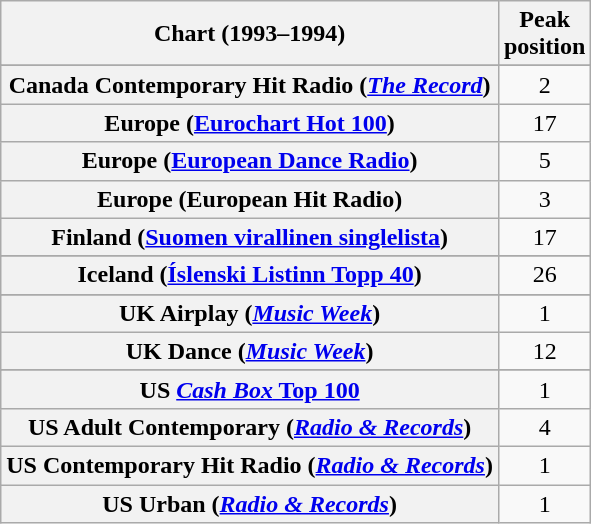<table class="wikitable sortable plainrowheaders" style="text-align:center">
<tr>
<th>Chart (1993–1994)</th>
<th>Peak<br>position</th>
</tr>
<tr>
</tr>
<tr>
</tr>
<tr>
</tr>
<tr>
</tr>
<tr>
<th scope="row">Canada Contemporary Hit Radio (<em><a href='#'>The Record</a></em>)</th>
<td>2</td>
</tr>
<tr>
<th scope="row">Europe (<a href='#'>Eurochart Hot 100</a>)</th>
<td>17</td>
</tr>
<tr>
<th scope="row">Europe (<a href='#'>European Dance Radio</a>)</th>
<td>5</td>
</tr>
<tr>
<th scope="row">Europe (European Hit Radio)</th>
<td>3</td>
</tr>
<tr>
<th scope="row">Finland (<a href='#'>Suomen virallinen singlelista</a>)</th>
<td>17</td>
</tr>
<tr>
</tr>
<tr>
<th scope="row">Iceland (<a href='#'>Íslenski Listinn Topp 40</a>)</th>
<td>26</td>
</tr>
<tr>
</tr>
<tr>
</tr>
<tr>
</tr>
<tr>
</tr>
<tr>
</tr>
<tr>
</tr>
<tr>
</tr>
<tr>
<th scope="row">UK Airplay (<em><a href='#'>Music Week</a></em>)</th>
<td>1</td>
</tr>
<tr>
<th scope="row">UK Dance (<em><a href='#'>Music Week</a></em>)</th>
<td>12</td>
</tr>
<tr>
</tr>
<tr>
</tr>
<tr>
</tr>
<tr>
</tr>
<tr>
</tr>
<tr>
<th scope="row">US <a href='#'><em>Cash Box</em> Top 100</a></th>
<td>1</td>
</tr>
<tr>
<th scope="row">US Adult Contemporary (<em><a href='#'>Radio & Records</a></em>)</th>
<td>4</td>
</tr>
<tr>
<th scope="row">US Contemporary Hit Radio (<em><a href='#'>Radio & Records</a></em>)</th>
<td>1</td>
</tr>
<tr>
<th scope="row">US Urban (<em><a href='#'>Radio & Records</a></em>)</th>
<td>1</td>
</tr>
</table>
